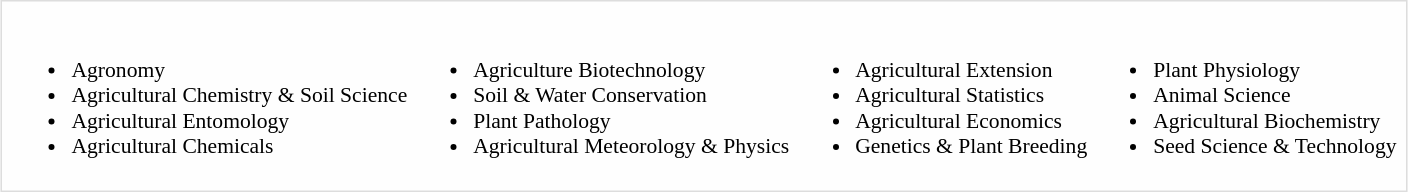<table style="border:1px solid #ddd; background:#fefefe; padding:3px; margin:0; margin:auto;">
<tr style="vertical-align:top; font-size:90%;">
<td><br><ul><li>Agronomy</li><li>Agricultural Chemistry & Soil Science</li><li>Agricultural Entomology</li><li>Agricultural Chemicals</li></ul></td>
<td><br><ul><li>Agriculture Biotechnology</li><li>Soil & Water Conservation</li><li>Plant Pathology</li><li>Agricultural Meteorology & Physics</li></ul></td>
<td><br><ul><li>Agricultural Extension</li><li>Agricultural Statistics</li><li>Agricultural Economics</li><li>Genetics & Plant Breeding</li></ul></td>
<td><br><ul><li>Plant Physiology</li><li>Animal Science</li><li>Agricultural Biochemistry</li><li>Seed Science & Technology</li></ul></td>
</tr>
</table>
